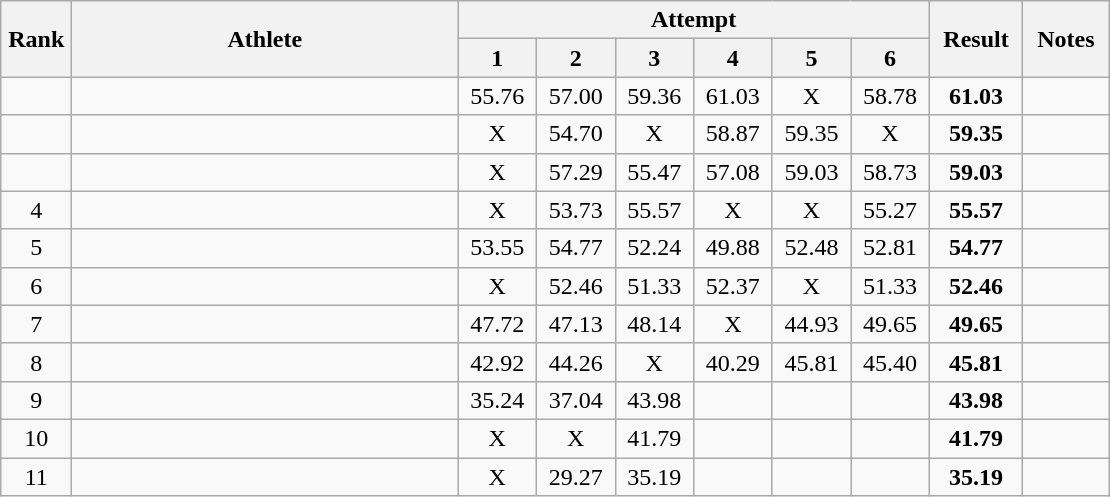<table class="wikitable" style="text-align:center">
<tr>
<th rowspan=2 width=40>Rank</th>
<th rowspan=2 width=250>Athlete</th>
<th colspan=6>Attempt</th>
<th rowspan=2 width=55>Result</th>
<th rowspan=2 width=50>Notes</th>
</tr>
<tr>
<th width=45>1</th>
<th width=45>2</th>
<th width=45>3</th>
<th width=45>4</th>
<th width=45>5</th>
<th width=45>6</th>
</tr>
<tr>
<td></td>
<td align=left></td>
<td>55.76</td>
<td>57.00</td>
<td>59.36</td>
<td>61.03</td>
<td>X</td>
<td>58.78</td>
<td><strong>61.03</strong></td>
<td></td>
</tr>
<tr>
<td></td>
<td align=left></td>
<td>X</td>
<td>54.70</td>
<td>X</td>
<td>58.87</td>
<td>59.35</td>
<td>X</td>
<td><strong>59.35</strong></td>
<td></td>
</tr>
<tr>
<td></td>
<td align=left></td>
<td>X</td>
<td>57.29</td>
<td>55.47</td>
<td>57.08</td>
<td>59.03</td>
<td>58.73</td>
<td><strong>59.03</strong></td>
<td></td>
</tr>
<tr>
<td>4</td>
<td align=left></td>
<td>X</td>
<td>53.73</td>
<td>55.57</td>
<td>X</td>
<td>X</td>
<td>55.27</td>
<td><strong>55.57</strong></td>
<td></td>
</tr>
<tr>
<td>5</td>
<td align=left></td>
<td>53.55</td>
<td>54.77</td>
<td>52.24</td>
<td>49.88</td>
<td>52.48</td>
<td>52.81</td>
<td><strong>54.77</strong></td>
<td></td>
</tr>
<tr>
<td>6</td>
<td align=left></td>
<td>X</td>
<td>52.46</td>
<td>51.33</td>
<td>52.37</td>
<td>X</td>
<td>51.33</td>
<td><strong>52.46</strong></td>
<td></td>
</tr>
<tr>
<td>7</td>
<td align=left></td>
<td>47.72</td>
<td>47.13</td>
<td>48.14</td>
<td>X</td>
<td>44.93</td>
<td>49.65</td>
<td><strong>49.65</strong></td>
<td></td>
</tr>
<tr>
<td>8</td>
<td align=left></td>
<td>42.92</td>
<td>44.26</td>
<td>X</td>
<td>40.29</td>
<td>45.81</td>
<td>45.40</td>
<td><strong>45.81</strong></td>
<td></td>
</tr>
<tr>
<td>9</td>
<td align=left></td>
<td>35.24</td>
<td>37.04</td>
<td>43.98</td>
<td></td>
<td></td>
<td></td>
<td><strong>43.98</strong></td>
<td></td>
</tr>
<tr>
<td>10</td>
<td align=left></td>
<td>X</td>
<td>X</td>
<td>41.79</td>
<td></td>
<td></td>
<td></td>
<td><strong>41.79</strong></td>
<td></td>
</tr>
<tr>
<td>11</td>
<td align=left></td>
<td>X</td>
<td>29.27</td>
<td>35.19</td>
<td></td>
<td></td>
<td></td>
<td><strong>35.19</strong></td>
<td></td>
</tr>
</table>
